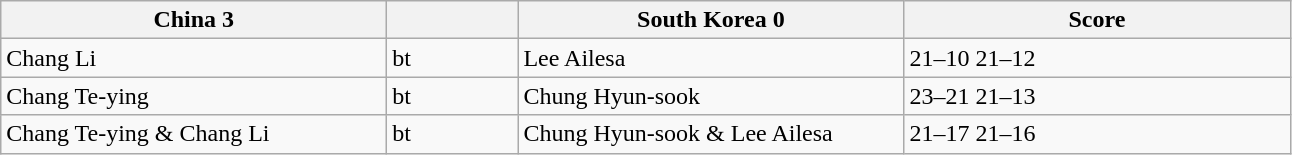<table class="wikitable">
<tr>
<th width=250> China 3</th>
<th width=80></th>
<th width=250> South Korea 0</th>
<th width=250>Score</th>
</tr>
<tr>
<td>Chang Li</td>
<td>bt</td>
<td>Lee Ailesa</td>
<td>21–10 21–12</td>
</tr>
<tr>
<td>Chang Te-ying</td>
<td>bt</td>
<td>Chung Hyun-sook</td>
<td>23–21 21–13</td>
</tr>
<tr>
<td>Chang Te-ying & Chang Li</td>
<td>bt</td>
<td>Chung Hyun-sook & Lee Ailesa</td>
<td>21–17 21–16</td>
</tr>
</table>
